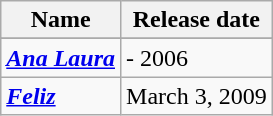<table class="wikitable">
<tr>
<th align="left">Name</th>
<th>Release date</th>
</tr>
<tr>
</tr>
<tr>
<td align="left"><strong><em><a href='#'>Ana Laura</a></em></strong></td>
<td March 7, 2006>- 2006</td>
</tr>
<tr>
<td align="left"><strong><em><a href='#'>Feliz</a></em></strong></td>
<td>March 3, 2009</td>
</tr>
</table>
